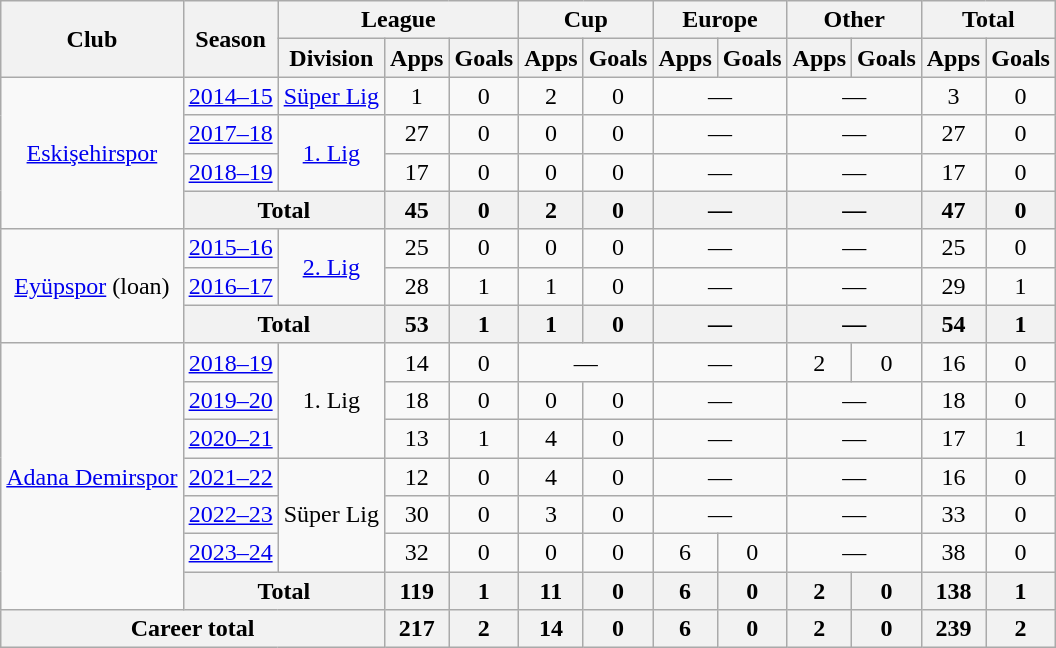<table class="wikitable" style="text-align:center">
<tr>
<th rowspan="2">Club</th>
<th rowspan="2">Season</th>
<th colspan="3">League</th>
<th colspan="2">Cup</th>
<th colspan="2">Europe</th>
<th colspan="2">Other</th>
<th colspan="2">Total</th>
</tr>
<tr>
<th>Division</th>
<th>Apps</th>
<th>Goals</th>
<th>Apps</th>
<th>Goals</th>
<th>Apps</th>
<th>Goals</th>
<th>Apps</th>
<th>Goals</th>
<th>Apps</th>
<th>Goals</th>
</tr>
<tr>
<td rowspan="4"><a href='#'>Eskişehirspor</a></td>
<td><a href='#'>2014–15</a></td>
<td><a href='#'>Süper Lig</a></td>
<td>1</td>
<td>0</td>
<td>2</td>
<td>0</td>
<td colspan="2">—</td>
<td colspan="2">—</td>
<td>3</td>
<td>0</td>
</tr>
<tr>
<td><a href='#'>2017–18</a></td>
<td rowspan="2"><a href='#'>1. Lig</a></td>
<td>27</td>
<td>0</td>
<td>0</td>
<td>0</td>
<td colspan="2">—</td>
<td colspan="2">—</td>
<td>27</td>
<td>0</td>
</tr>
<tr>
<td><a href='#'>2018–19</a></td>
<td>17</td>
<td>0</td>
<td>0</td>
<td>0</td>
<td colspan="2">—</td>
<td colspan="2">—</td>
<td>17</td>
<td>0</td>
</tr>
<tr>
<th colspan="2">Total</th>
<th>45</th>
<th>0</th>
<th>2</th>
<th>0</th>
<th colspan="2">—</th>
<th colspan="2">—</th>
<th>47</th>
<th>0</th>
</tr>
<tr>
<td rowspan="3"><a href='#'>Eyüpspor</a> (loan)</td>
<td><a href='#'>2015–16</a></td>
<td rowspan="2"><a href='#'>2. Lig</a></td>
<td>25</td>
<td>0</td>
<td>0</td>
<td>0</td>
<td colspan="2">—</td>
<td colspan="2">—</td>
<td>25</td>
<td>0</td>
</tr>
<tr>
<td><a href='#'>2016–17</a></td>
<td>28</td>
<td>1</td>
<td>1</td>
<td>0</td>
<td colspan="2">—</td>
<td colspan="2">—</td>
<td>29</td>
<td>1</td>
</tr>
<tr>
<th colspan="2">Total</th>
<th>53</th>
<th>1</th>
<th>1</th>
<th>0</th>
<th colspan="2">—</th>
<th colspan="2">—</th>
<th>54</th>
<th>1</th>
</tr>
<tr>
<td rowspan="7"><a href='#'>Adana Demirspor</a></td>
<td><a href='#'>2018–19</a></td>
<td rowspan="3">1. Lig</td>
<td>14</td>
<td>0</td>
<td colspan="2">—</td>
<td colspan="2">—</td>
<td>2</td>
<td>0</td>
<td>16</td>
<td>0</td>
</tr>
<tr>
<td><a href='#'>2019–20</a></td>
<td>18</td>
<td>0</td>
<td>0</td>
<td>0</td>
<td colspan="2">—</td>
<td colspan="2">—</td>
<td>18</td>
<td>0</td>
</tr>
<tr>
<td><a href='#'>2020–21</a></td>
<td>13</td>
<td>1</td>
<td>4</td>
<td>0</td>
<td colspan="2">—</td>
<td colspan="2">—</td>
<td>17</td>
<td>1</td>
</tr>
<tr>
<td><a href='#'>2021–22</a></td>
<td rowspan="3">Süper Lig</td>
<td>12</td>
<td>0</td>
<td>4</td>
<td>0</td>
<td colspan="2">—</td>
<td colspan="2">—</td>
<td>16</td>
<td>0</td>
</tr>
<tr>
<td><a href='#'>2022–23</a></td>
<td>30</td>
<td>0</td>
<td>3</td>
<td>0</td>
<td colspan="2">—</td>
<td colspan="2">—</td>
<td>33</td>
<td>0</td>
</tr>
<tr>
<td><a href='#'>2023–24</a></td>
<td>32</td>
<td>0</td>
<td>0</td>
<td>0</td>
<td>6</td>
<td>0</td>
<td colspan="2">—</td>
<td>38</td>
<td>0</td>
</tr>
<tr>
<th colspan="2">Total</th>
<th>119</th>
<th>1</th>
<th>11</th>
<th>0</th>
<th>6</th>
<th>0</th>
<th>2</th>
<th>0</th>
<th>138</th>
<th>1</th>
</tr>
<tr>
<th colspan="3">Career total</th>
<th>217</th>
<th>2</th>
<th>14</th>
<th>0</th>
<th>6</th>
<th>0</th>
<th>2</th>
<th>0</th>
<th>239</th>
<th>2</th>
</tr>
</table>
